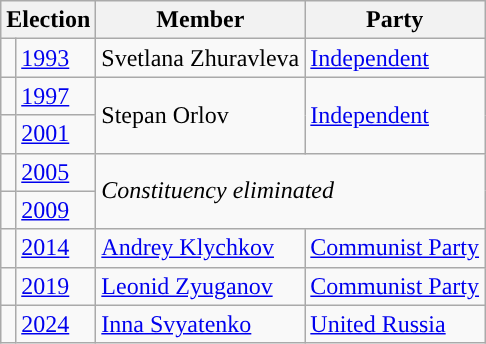<table class="wikitable">
<tr>
<th colspan="2">Election</th>
<th>Member</th>
<th>Party</th>
</tr>
<tr>
<td style="background-color:"></td>
<td><a href='#'>1993</a></td>
<td>Svetlana Zhuravleva</td>
<td><a href='#'>Independent</a></td>
</tr>
<tr>
<td style="background-color:"></td>
<td><a href='#'>1997</a></td>
<td rowspan=2>Stepan Orlov</td>
<td rowspan=2><a href='#'>Independent</a></td>
</tr>
<tr>
<td style="background-color:"></td>
<td><a href='#'>2001</a></td>
</tr>
<tr>
<td style="background-color:"></td>
<td><a href='#'>2005</a></td>
<td colspan=2 rowspan=2><em>Constituency eliminated</em></td>
</tr>
<tr>
<td style="background-color:"></td>
<td><a href='#'>2009</a></td>
</tr>
<tr>
<td style="background-color:"></td>
<td><a href='#'>2014</a></td>
<td><a href='#'>Andrey Klychkov</a></td>
<td><a href='#'>Communist Party</a></td>
</tr>
<tr>
<td style="background-color:"></td>
<td><a href='#'>2019</a></td>
<td><a href='#'>Leonid Zyuganov</a></td>
<td><a href='#'>Communist Party</a></td>
</tr>
<tr>
<td style="background-color:"></td>
<td><a href='#'>2024</a></td>
<td><a href='#'>Inna Svyatenko</a></td>
<td><a href='#'>United Russia</a></td>
</tr>
</table>
